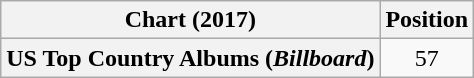<table class="wikitable plainrowheaders" style="text-align:center">
<tr>
<th scope="col">Chart (2017)</th>
<th scope="col">Position</th>
</tr>
<tr>
<th scope="row">US Top Country Albums (<em>Billboard</em>)</th>
<td>57</td>
</tr>
</table>
